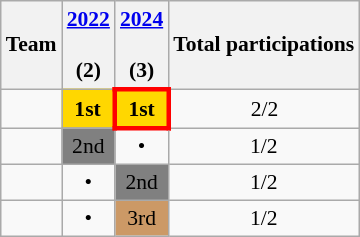<table class="wikitable" style="text-align: center; font-size:90%">
<tr>
<th>Team</th>
<th><a href='#'>2022</a><br><br>(2)</th>
<th><a href='#'>2024</a><br><br>(3)</th>
<th>Total participations</th>
</tr>
<tr>
<td id="SAP" align=left></td>
<td bgcolor=gold><strong>1st</strong></td>
<td style="border:3px solid red" bgcolor=gold><strong>1st</strong></td>
<td>2/2</td>
</tr>
<tr>
<td id="TIB" align=left></td>
<td bgcolor=grey>2nd</td>
<td>•</td>
<td>1/2</td>
</tr>
<tr>
<td id="NKB" align=left></td>
<td>•</td>
<td bgcolor=grey>2nd</td>
<td>1/2</td>
</tr>
<tr>
<td id="BAR" align=left></td>
<td>•</td>
<td bgcolor=#cc9966>3rd</td>
<td>1/2</td>
</tr>
</table>
